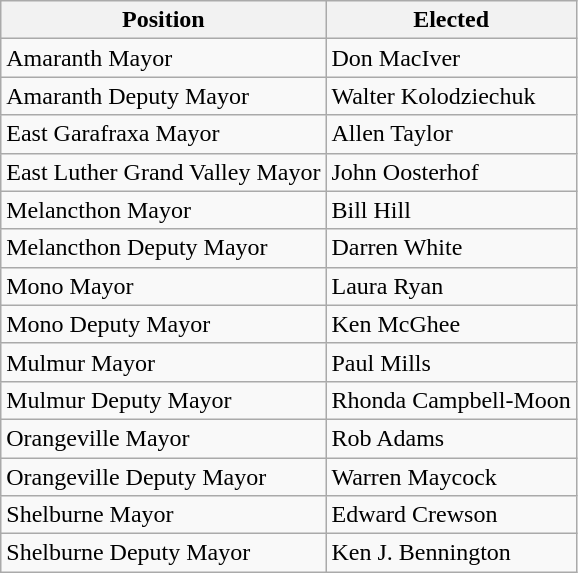<table class="wikitable">
<tr>
<th>Position</th>
<th>Elected</th>
</tr>
<tr>
<td>Amaranth Mayor</td>
<td>Don MacIver</td>
</tr>
<tr>
<td>Amaranth Deputy Mayor</td>
<td>Walter Kolodziechuk</td>
</tr>
<tr>
<td>East Garafraxa Mayor</td>
<td>Allen Taylor</td>
</tr>
<tr>
<td>East Luther Grand Valley Mayor</td>
<td>John Oosterhof</td>
</tr>
<tr>
<td>Melancthon Mayor</td>
<td>Bill Hill</td>
</tr>
<tr>
<td>Melancthon Deputy Mayor</td>
<td>Darren White</td>
</tr>
<tr>
<td>Mono Mayor</td>
<td>Laura Ryan</td>
</tr>
<tr>
<td>Mono Deputy Mayor</td>
<td>Ken McGhee</td>
</tr>
<tr>
<td>Mulmur Mayor</td>
<td>Paul Mills</td>
</tr>
<tr>
<td>Mulmur Deputy Mayor</td>
<td>Rhonda Campbell-Moon</td>
</tr>
<tr>
<td>Orangeville Mayor</td>
<td>Rob Adams</td>
</tr>
<tr>
<td>Orangeville Deputy Mayor</td>
<td>Warren Maycock</td>
</tr>
<tr>
<td>Shelburne Mayor</td>
<td>Edward Crewson</td>
</tr>
<tr>
<td>Shelburne Deputy Mayor</td>
<td>Ken J. Bennington</td>
</tr>
</table>
